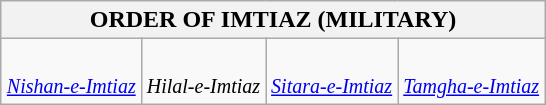<table class="wikitable" style="margin: 1em auto;">
<tr>
<th colspan="4">ORDER OF IMTIAZ (MILITARY)</th>
</tr>
<tr align="center">
<td><br><em><small><a href='#'>Nishan-e-Imtiaz</a></small></em></td>
<td><br><em><small>Hilal-e-Imtiaz</small></em></td>
<td><br><em><small><a href='#'>Sitara-e-Imtiaz</a></small></em></td>
<td><br><em><small><a href='#'>Tamgha-e-Imtiaz</a></small></em></td>
</tr>
</table>
